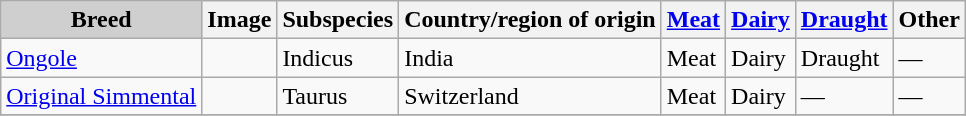<table class="wikitable sortable">
<tr>
<th style="background-color:#cfcfcf;">Breed</th>
<th>Image</th>
<th>Subspecies</th>
<th>Country/region of origin</th>
<th><a href='#'>Meat</a></th>
<th><a href='#'>Dairy</a></th>
<th><a href='#'>Draught</a></th>
<th>Other</th>
</tr>
<tr>
<td><a href='#'>Ongole</a></td>
<td></td>
<td>Indicus</td>
<td>India</td>
<td>Meat</td>
<td>Dairy</td>
<td>Draught</td>
<td>—</td>
</tr>
<tr>
<td><a href='#'>Original Simmental</a></td>
<td></td>
<td>Taurus</td>
<td>Switzerland</td>
<td>Meat</td>
<td>Dairy</td>
<td>—</td>
<td>—</td>
</tr>
<tr class="sortbottom">
</tr>
</table>
